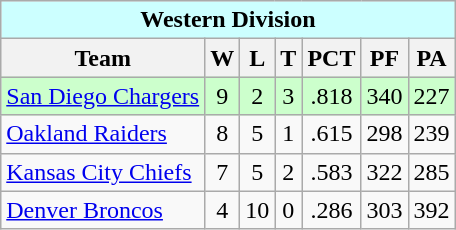<table class="wikitable" style="text-align:center">
<tr bgcolor="#ccffff">
<td colspan="7" align="center"><strong>Western Division</strong></td>
</tr>
<tr bgcolor="#efefef">
<th>Team</th>
<th>W</th>
<th>L</th>
<th>T</th>
<th>PCT</th>
<th>PF</th>
<th>PA</th>
</tr>
<tr style="background:#ccffcc">
<td align="left"><a href='#'>San Diego Chargers</a></td>
<td>9</td>
<td>2</td>
<td>3</td>
<td>.818</td>
<td>340</td>
<td>227</td>
</tr>
<tr>
<td align="left"><a href='#'>Oakland Raiders</a></td>
<td>8</td>
<td>5</td>
<td>1</td>
<td>.615</td>
<td>298</td>
<td>239</td>
</tr>
<tr>
<td align="left"><a href='#'>Kansas City Chiefs</a></td>
<td>7</td>
<td>5</td>
<td>2</td>
<td>.583</td>
<td>322</td>
<td>285</td>
</tr>
<tr>
<td align="left"><a href='#'>Denver Broncos</a></td>
<td>4</td>
<td>10</td>
<td>0</td>
<td>.286</td>
<td>303</td>
<td>392</td>
</tr>
</table>
